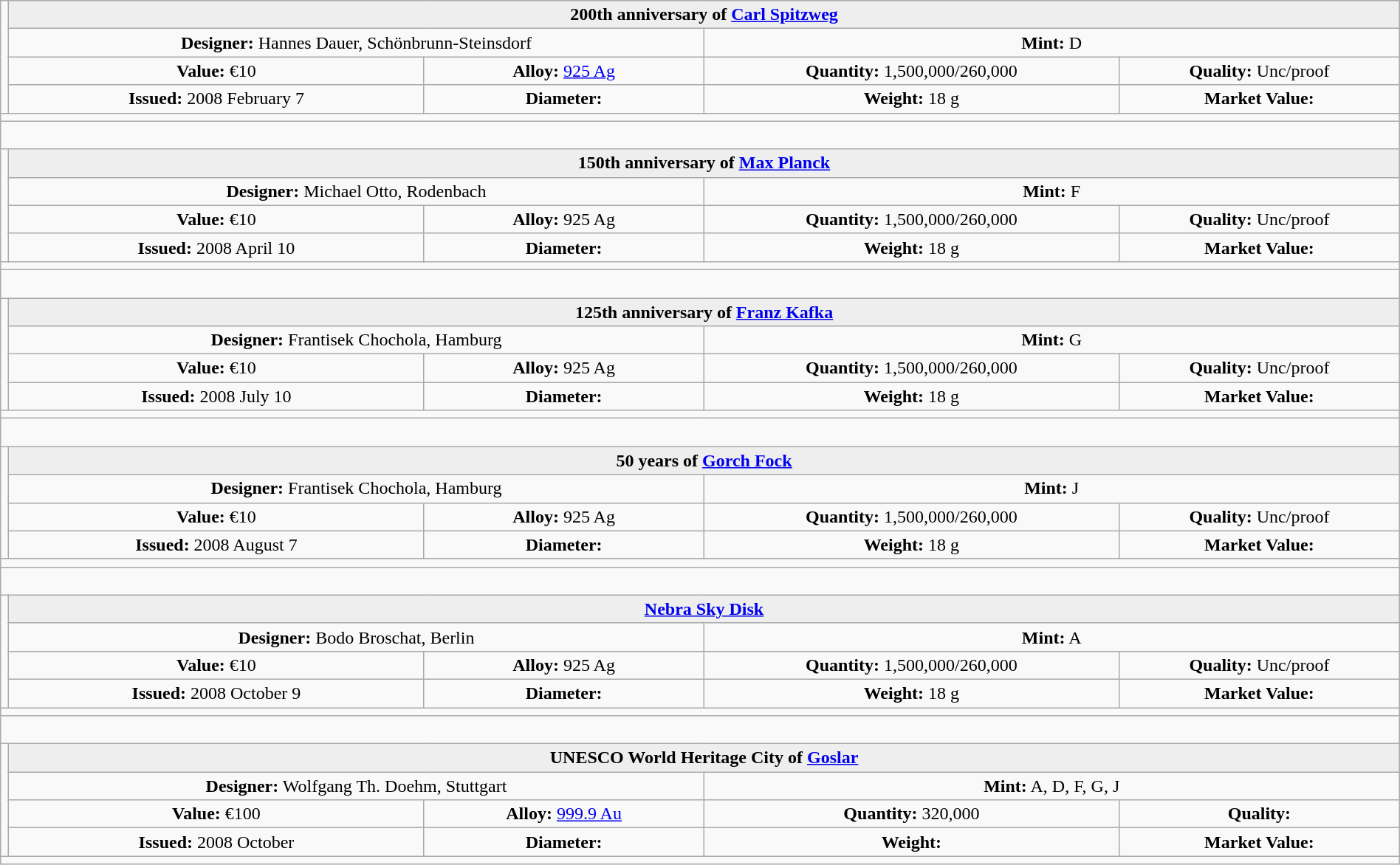<table class="wikitable" style="width:100%;">
<tr>
<td rowspan="4"  style="white-space:nowrap; width:330px; text-align:center;"></td>
<th colspan="4"  style="text-align:center; background:#eee;">200th anniversary of <a href='#'>Carl Spitzweg</a></th>
</tr>
<tr style="text-align:center;">
<td colspan="2"  style="width:50%; "><strong>Designer:</strong> Hannes Dauer, Schönbrunn-Steinsdorf</td>
<td colspan="2"  style="width:50%; "><strong>Mint:</strong> D</td>
</tr>
<tr>
<td align=center><strong>Value:</strong> €10</td>
<td align=center><strong>Alloy:</strong> <a href='#'>925 Ag</a></td>
<td align=center><strong>Quantity:</strong> 1,500,000/260,000</td>
<td align=center><strong>Quality:</strong> Unc/proof</td>
</tr>
<tr>
<td align=center><strong>Issued:</strong> 2008 February 7</td>
<td align=center><strong>Diameter:</strong> </td>
<td align=center><strong>Weight:</strong> 18 g</td>
<td align=center><strong>Market Value:</strong></td>
</tr>
<tr>
<td colspan="5" style="text-align:left;"></td>
</tr>
<tr>
<td colspan="5" style="text-align:left;"> </td>
</tr>
<tr>
<td rowspan="4"  style="white-space:nowrap; width:330px; text-align:center;"></td>
<th colspan="4"  style="text-align:center; background:#eee;">150th anniversary of <a href='#'>Max Planck</a></th>
</tr>
<tr style="text-align:center;">
<td colspan="2"  style="width:50%; "><strong>Designer:</strong> Michael Otto, Rodenbach</td>
<td colspan="2"  style="width:50%; "><strong>Mint:</strong> F</td>
</tr>
<tr>
<td align=center><strong>Value:</strong> €10</td>
<td align=center><strong>Alloy:</strong> 925 Ag</td>
<td align=center><strong>Quantity:</strong> 1,500,000/260,000</td>
<td align=center><strong>Quality:</strong> Unc/proof</td>
</tr>
<tr>
<td align=center><strong>Issued:</strong> 2008 April 10</td>
<td align=center><strong>Diameter:</strong> </td>
<td align=center><strong>Weight:</strong> 18 g</td>
<td align=center><strong>Market Value:</strong></td>
</tr>
<tr>
<td colspan="5" style="text-align:left;"></td>
</tr>
<tr>
<td colspan="5" style="text-align:left;"> </td>
</tr>
<tr>
<td rowspan="4"  style="white-space:nowrap; width:330px; text-align:center;"></td>
<th colspan="4"  style="text-align:center; background:#eee;">125th anniversary of <a href='#'>Franz Kafka</a></th>
</tr>
<tr style="text-align:center;">
<td colspan="2"  style="width:50%; "><strong>Designer:</strong> Frantisek Chochola, Hamburg</td>
<td colspan="2"  style="width:50%; "><strong>Mint:</strong> G</td>
</tr>
<tr>
<td align=center><strong>Value:</strong> €10</td>
<td align=center><strong>Alloy:</strong> 925 Ag</td>
<td align=center><strong>Quantity:</strong> 1,500,000/260,000</td>
<td align=center><strong>Quality:</strong> Unc/proof</td>
</tr>
<tr>
<td align=center><strong>Issued:</strong> 2008 July 10</td>
<td align=center><strong>Diameter:</strong> </td>
<td align=center><strong>Weight:</strong> 18 g</td>
<td align=center><strong>Market Value:</strong></td>
</tr>
<tr>
<td colspan="5" style="text-align:left;"></td>
</tr>
<tr>
<td colspan="5" style="text-align:left;"> </td>
</tr>
<tr>
<td rowspan="4"  style="white-space:nowrap; width:330px; text-align:center;"></td>
<th colspan="4"  style="text-align:center; background:#eee;">50 years of <a href='#'>Gorch Fock</a></th>
</tr>
<tr style="text-align:center;">
<td colspan="2"  style="width:50%; "><strong>Designer:</strong> Frantisek Chochola, Hamburg</td>
<td colspan="2"  style="width:50%; "><strong>Mint:</strong> J</td>
</tr>
<tr>
<td align=center><strong>Value:</strong> €10</td>
<td align=center><strong>Alloy:</strong> 925 Ag</td>
<td align=center><strong>Quantity:</strong> 1,500,000/260,000</td>
<td align=center><strong>Quality:</strong> Unc/proof</td>
</tr>
<tr>
<td align=center><strong>Issued:</strong> 2008 August 7</td>
<td align=center><strong>Diameter:</strong> </td>
<td align=center><strong>Weight:</strong> 18 g</td>
<td align=center><strong>Market Value:</strong></td>
</tr>
<tr>
<td colspan="5" style="text-align:left;"></td>
</tr>
<tr>
<td colspan="5" style="text-align:left;"> </td>
</tr>
<tr>
<td rowspan="4"  style="white-space:nowrap; width:330px; text-align:center;"></td>
<th colspan="4"  style="text-align:center; background:#eee;"><a href='#'>Nebra Sky Disk</a></th>
</tr>
<tr style="text-align:center;">
<td colspan="2"  style="width:50%; "><strong>Designer:</strong> Bodo Broschat, Berlin</td>
<td colspan="2"  style="width:50%; "><strong>Mint:</strong> A</td>
</tr>
<tr>
<td align=center><strong>Value:</strong> €10</td>
<td align=center><strong>Alloy:</strong> 925 Ag</td>
<td align=center><strong>Quantity:</strong> 1,500,000/260,000</td>
<td align=center><strong>Quality:</strong> Unc/proof</td>
</tr>
<tr>
<td align=center><strong>Issued:</strong> 2008 October 9</td>
<td align=center><strong>Diameter:</strong> </td>
<td align=center><strong>Weight:</strong> 18 g</td>
<td align=center><strong>Market Value:</strong></td>
</tr>
<tr>
<td colspan="5" style="text-align:left;"></td>
</tr>
<tr>
<td colspan="5" style="text-align:left;"> </td>
</tr>
<tr>
<td rowspan="4"  style="white-space:nowrap; width:330px; text-align:center;"></td>
<th colspan="4"  style="text-align:center; background:#eee;">UNESCO World Heritage City of <a href='#'>Goslar</a></th>
</tr>
<tr style="text-align:center;">
<td colspan="2"  style="width:50%; "><strong>Designer:</strong> Wolfgang Th. Doehm, Stuttgart</td>
<td colspan="2"  style="width:50%; "><strong>Mint:</strong> A, D, F, G, J</td>
</tr>
<tr>
<td align=center><strong>Value:</strong> €100</td>
<td align=center><strong>Alloy:</strong> <a href='#'>999.9 Au</a></td>
<td align=center><strong>Quantity:</strong> 320,000</td>
<td align=center><strong>Quality:</strong></td>
</tr>
<tr>
<td align=center><strong>Issued:</strong> 2008 October</td>
<td align=center><strong>Diameter:</strong> </td>
<td align=center><strong>Weight:</strong> </td>
<td align=center><strong>Market Value:</strong></td>
</tr>
<tr>
<td colspan="5" style="text-align:left;"></td>
</tr>
</table>
